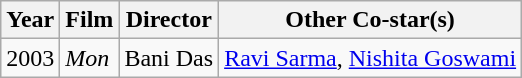<table class="wikitable sortable">
<tr>
<th>Year</th>
<th>Film</th>
<th>Director</th>
<th>Other Co-star(s)</th>
</tr>
<tr>
<td>2003</td>
<td><em>Mon</em></td>
<td>Bani Das</td>
<td><a href='#'>Ravi Sarma</a>, <a href='#'>Nishita Goswami</a></td>
</tr>
</table>
